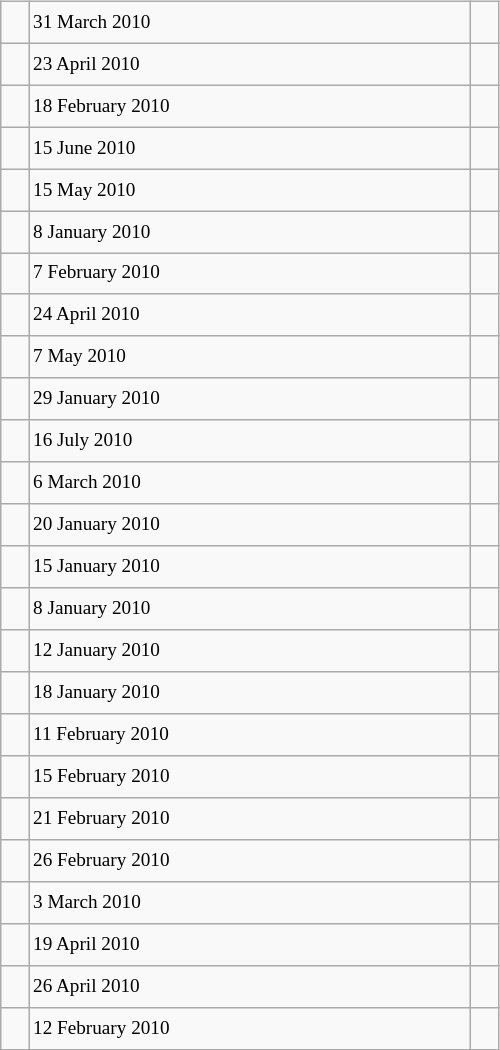<table class="wikitable" style="font-size: 80%; float: left; width: 26em; margin-right: 1em; height: 700px">
<tr>
<td></td>
<td>31 March 2010</td>
<td></td>
</tr>
<tr>
<td></td>
<td>23 April 2010</td>
<td></td>
</tr>
<tr>
<td></td>
<td>18 February 2010</td>
<td></td>
</tr>
<tr>
<td></td>
<td>15 June 2010</td>
<td></td>
</tr>
<tr>
<td></td>
<td>15 May 2010</td>
<td></td>
</tr>
<tr>
<td></td>
<td>8 January 2010</td>
<td></td>
</tr>
<tr>
<td></td>
<td>7 February 2010</td>
<td></td>
</tr>
<tr>
<td></td>
<td>24 April 2010</td>
<td></td>
</tr>
<tr>
<td></td>
<td>7 May 2010</td>
<td></td>
</tr>
<tr>
<td></td>
<td>29 January 2010</td>
<td></td>
</tr>
<tr>
<td></td>
<td>16 July 2010</td>
<td></td>
</tr>
<tr>
<td></td>
<td>6 March 2010</td>
<td></td>
</tr>
<tr>
<td></td>
<td>20 January 2010</td>
<td></td>
</tr>
<tr>
<td></td>
<td>15 January 2010</td>
<td></td>
</tr>
<tr>
<td></td>
<td>8 January 2010</td>
<td></td>
</tr>
<tr>
<td></td>
<td>12 January 2010</td>
<td></td>
</tr>
<tr>
<td></td>
<td>18 January 2010</td>
<td></td>
</tr>
<tr>
<td></td>
<td>11 February 2010</td>
<td></td>
</tr>
<tr>
<td></td>
<td>15 February 2010</td>
<td></td>
</tr>
<tr>
<td></td>
<td>21 February 2010</td>
<td></td>
</tr>
<tr>
<td></td>
<td>26 February 2010</td>
<td></td>
</tr>
<tr>
<td></td>
<td>3 March 2010</td>
<td></td>
</tr>
<tr>
<td></td>
<td>19 April 2010</td>
<td></td>
</tr>
<tr>
<td></td>
<td>26 April 2010</td>
<td></td>
</tr>
<tr>
<td></td>
<td>12 February 2010</td>
<td></td>
</tr>
</table>
